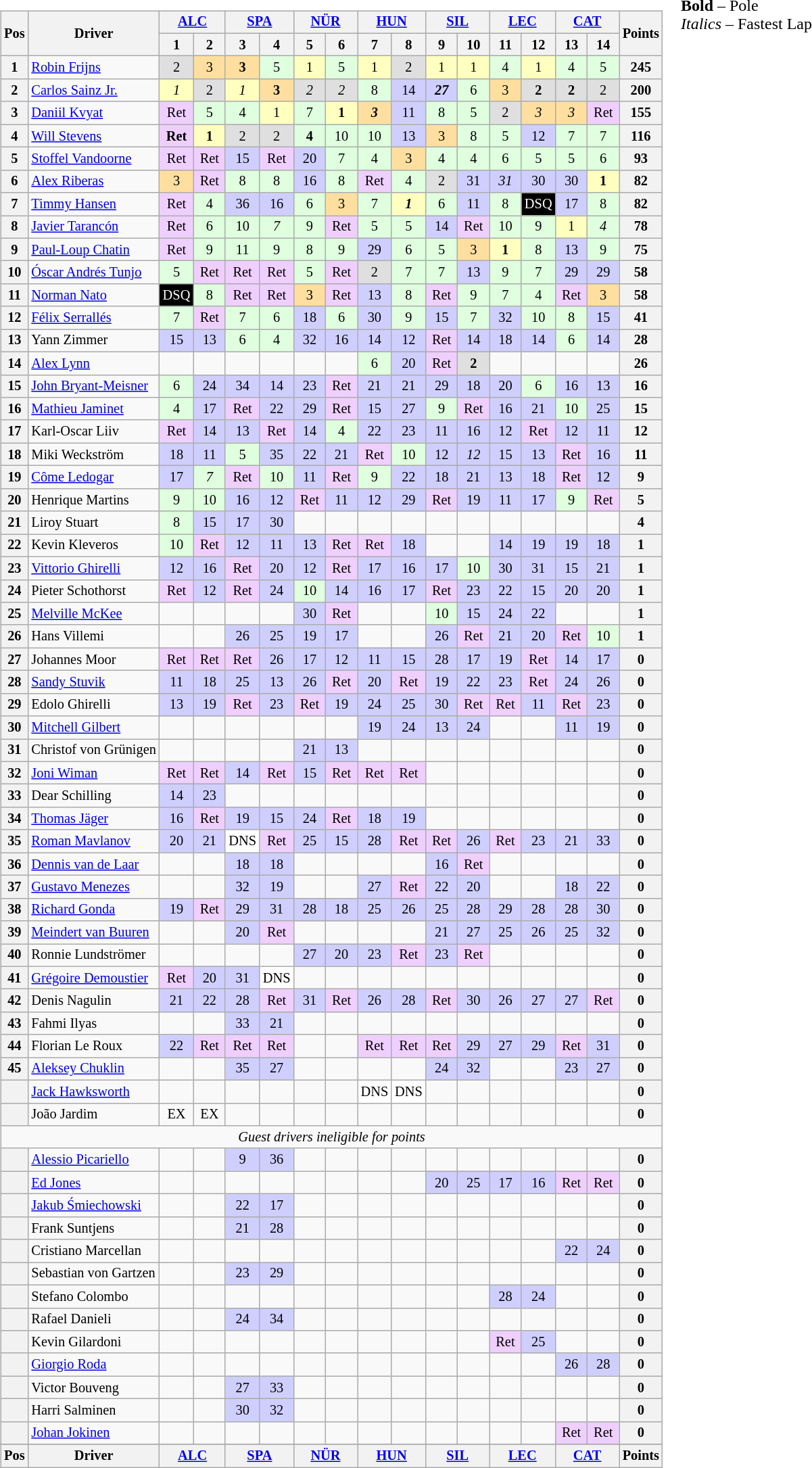<table>
<tr>
<td><br><table class="wikitable" style="font-size:85%; text-align:center">
<tr>
<th rowspan=2>Pos</th>
<th rowspan=2>Driver</th>
<th colspan=2><a href='#'>ALC</a><br></th>
<th colspan=2><a href='#'>SPA</a><br></th>
<th colspan=2><a href='#'>NÜR</a><br></th>
<th colspan=2><a href='#'>HUN</a><br></th>
<th colspan=2><a href='#'>SIL</a><br></th>
<th colspan=2><a href='#'>LEC</a><br></th>
<th colspan=2><a href='#'>CAT</a><br></th>
<th rowspan=2>Points</th>
</tr>
<tr>
<th width=25>1</th>
<th width=25>2</th>
<th width=25>3</th>
<th width=25>4</th>
<th width=25>5</th>
<th width=25>6</th>
<th width=25>7</th>
<th width=25>8</th>
<th width=25>9</th>
<th width=25>10</th>
<th width=25>11</th>
<th width=25>12</th>
<th width=25>13</th>
<th width=25>14</th>
</tr>
<tr>
<th>1</th>
<td align=left> <a href='#'>Robin Frijns</a></td>
<td style="background:#DFDFDF;">2</td>
<td style="background:#FFDF9F;">3</td>
<td style="background:#FFDF9F;"><strong>3</strong></td>
<td style="background:#DFFFDF;">5</td>
<td style="background:#FFFFBF;">1</td>
<td style="background:#DFFFDF;">5</td>
<td style="background:#FFFFBF;">1</td>
<td style="background:#DFDFDF;">2</td>
<td style="background:#FFFFBF;">1</td>
<td style="background:#FFFFBF;">1</td>
<td style="background:#DFFFDF;">4</td>
<td style="background:#FFFFBF;">1</td>
<td style="background:#DFFFDF;">4</td>
<td style="background:#DFFFDF;">5</td>
<th>245</th>
</tr>
<tr>
<th>2</th>
<td style="text-align:left"> <a href='#'>Carlos Sainz Jr.</a> </td>
<td style="background:#FFFFBF;"><em>1</em></td>
<td style="background:#DFDFDF;">2</td>
<td style="background:#FFFFBF;"><em>1</em></td>
<td style="background:#FFDF9F;"><strong>3</strong></td>
<td style="background:#DFDFDF;"><em>2</em></td>
<td style="background:#DFDFDF;"><em>2</em></td>
<td style="background:#DFFFDF;">8</td>
<td style="background:#CFCFFF;">14</td>
<td style="background:#CFCFFF;"><strong><em>27</em></strong></td>
<td style="background:#DFFFDF;">6</td>
<td style="background:#FFDF9F;">3</td>
<td style="background:#DFDFDF;"><strong>2</strong></td>
<td style="background:#DFDFDF;"><strong>2</strong></td>
<td style="background:#DFDFDF;">2</td>
<th>200</th>
</tr>
<tr>
<th>3</th>
<td style="text-align:left"> <a href='#'>Daniil Kvyat</a> </td>
<td style="background:#EFCFFF;">Ret</td>
<td style="background:#DFFFDF;">5</td>
<td style="background:#DFFFDF;">4</td>
<td style="background:#FFFFBF;">1</td>
<td style="background:#DFFFDF;">7</td>
<td style="background:#FFFFBF;"><strong>1</strong></td>
<td style="background:#FFDF9F;"><strong><em>3</em></strong></td>
<td style="background:#CFCFFF;">11</td>
<td style="background:#DFFFDF;">8</td>
<td style="background:#DFFFDF;">5</td>
<td style="background:#DFDFDF;">2</td>
<td style="background:#FFDF9F;"><em>3</em></td>
<td style="background:#FFDF9F;"><em>3</em></td>
<td style="background:#EFCFFF;">Ret</td>
<th>155</th>
</tr>
<tr>
<th>4</th>
<td align=left> <a href='#'>Will Stevens</a></td>
<td style="background:#EFCFFF;"><strong>Ret</strong></td>
<td style="background:#FFFFBF;"><strong>1</strong></td>
<td style="background:#DFDFDF;">2</td>
<td style="background:#DFDFDF;">2</td>
<td style="background:#DFFFDF;"><strong>4</strong></td>
<td style="background:#DFFFDF;">10</td>
<td style="background:#DFFFDF;">10</td>
<td style="background:#CFCFFF;">13</td>
<td style="background:#FFDF9F;">3</td>
<td style="background:#DFFFDF;">8</td>
<td style="background:#DFFFDF;">5</td>
<td style="background:#CFCFFF;">12</td>
<td style="background:#DFFFDF;">7</td>
<td style="background:#DFFFDF;">7</td>
<th>116</th>
</tr>
<tr>
<th>5</th>
<td align=left> <a href='#'>Stoffel Vandoorne</a></td>
<td style="background:#EFCFFF;">Ret</td>
<td style="background:#EFCFFF;">Ret</td>
<td style="background:#CFCFFF;">15</td>
<td style="background:#EFCFFF;">Ret</td>
<td style="background:#CFCFFF;">20</td>
<td style="background:#DFFFDF;">7</td>
<td style="background:#DFFFDF;">4</td>
<td style="background:#FFDF9F;">3</td>
<td style="background:#DFFFDF;">4</td>
<td style="background:#DFFFDF;">4</td>
<td style="background:#DFFFDF;">6</td>
<td style="background:#DFFFDF;">5</td>
<td style="background:#DFFFDF;">5</td>
<td style="background:#DFFFDF;">6</td>
<th>93</th>
</tr>
<tr>
<th>6</th>
<td style="text-align:left"> <a href='#'>Alex Riberas</a> </td>
<td style="background:#FFDF9F;">3</td>
<td style="background:#EFCFFF;">Ret</td>
<td style="background:#DFFFDF;">8</td>
<td style="background:#DFFFDF;">8</td>
<td style="background:#CFCFFF;">16</td>
<td style="background:#DFFFDF;">8</td>
<td style="background:#EFCFFF;">Ret</td>
<td style="background:#DFFFDF;">4</td>
<td style="background:#DFDFDF;">2</td>
<td style="background:#CFCFFF;">31</td>
<td style="background:#CFCFFF;"><em>31</em></td>
<td style="background:#CFCFFF;">30</td>
<td style="background:#CFCFFF;">30</td>
<td style="background:#FFFFBF;"><strong>1</strong></td>
<th>82</th>
</tr>
<tr>
<th>7</th>
<td align=left> <a href='#'>Timmy Hansen</a></td>
<td style="background:#EFCFFF;">Ret</td>
<td style="background:#DFFFDF;">4</td>
<td style="background:#CFCFFF;">36</td>
<td style="background:#CFCFFF;">16</td>
<td style="background:#DFFFDF;">6</td>
<td style="background:#FFDF9F;">3</td>
<td style="background:#DFFFDF;">7</td>
<td style="background:#FFFFBF;"><strong><em>1</em></strong></td>
<td style="background:#DFFFDF;">6</td>
<td style="background:#CFCFFF;">11</td>
<td style="background:#DFFFDF;">8</td>
<td style="background:black; color:white;">DSQ</td>
<td style="background:#CFCFFF;">17</td>
<td style="background:#DFFFDF;">8</td>
<th>82</th>
</tr>
<tr>
<th>8</th>
<td align=left> <a href='#'>Javier Tarancón</a></td>
<td style="background:#EFCFFF;">Ret</td>
<td style="background:#DFFFDF;">6</td>
<td style="background:#DFFFDF;">10</td>
<td style="background:#DFFFDF;"><em>7</em></td>
<td style="background:#DFFFDF;">9</td>
<td style="background:#EFCFFF;">Ret</td>
<td style="background:#DFFFDF;">5</td>
<td style="background:#DFFFDF;">5</td>
<td style="background:#CFCFFF;">14</td>
<td style="background:#EFCFFF;">Ret</td>
<td style="background:#DFFFDF;">10</td>
<td style="background:#DFFFDF;">9</td>
<td style="background:#FFFFBF;">1</td>
<td style="background:#DFFFDF;"><em>4</em></td>
<th>78</th>
</tr>
<tr>
<th>9</th>
<td align=left> <a href='#'>Paul-Loup Chatin</a></td>
<td style="background:#EFCFFF;">Ret</td>
<td style="background:#DFFFDF;">9</td>
<td style="background:#DFFFDF;">11</td>
<td style="background:#DFFFDF;">9</td>
<td style="background:#DFFFDF;">8</td>
<td style="background:#DFFFDF;">9</td>
<td style="background:#CFCFFF;">29</td>
<td style="background:#DFFFDF;">6</td>
<td style="background:#DFFFDF;">5</td>
<td style="background:#FFDF9F;">3</td>
<td style="background:#FFFFBF;"><strong>1</strong></td>
<td style="background:#DFFFDF;">8</td>
<td style="background:#CFCFFF;">13</td>
<td style="background:#DFFFDF;">9</td>
<th>75</th>
</tr>
<tr>
<th>10</th>
<td style="text-align:left"> <a href='#'>Óscar Andrés Tunjo</a> </td>
<td style="background:#DFFFDF;">5</td>
<td style="background:#EFCFFF;">Ret</td>
<td style="background:#EFCFFF;">Ret</td>
<td style="background:#EFCFFF;">Ret</td>
<td style="background:#DFFFDF;">5</td>
<td style="background:#EFCFFF;">Ret</td>
<td style="background:#DFDFDF;">2</td>
<td style="background:#DFFFDF;">7</td>
<td style="background:#DFFFDF;">7</td>
<td style="background:#CFCFFF;">13</td>
<td style="background:#DFFFDF;">9</td>
<td style="background:#DFFFDF;">7</td>
<td style="background:#CFCFFF;">29</td>
<td style="background:#CFCFFF;">29</td>
<th>58</th>
</tr>
<tr>
<th>11</th>
<td align=left> <a href='#'>Norman Nato</a></td>
<td style="background:black; color:white;">DSQ</td>
<td style="background:#DFFFDF;">8</td>
<td style="background:#EFCFFF;">Ret</td>
<td style="background:#EFCFFF;">Ret</td>
<td style="background:#FFDF9F;">3</td>
<td style="background:#EFCFFF;">Ret</td>
<td style="background:#CFCFFF;">13</td>
<td style="background:#DFFFDF;">8</td>
<td style="background:#EFCFFF;">Ret</td>
<td style="background:#DFFFDF;">9</td>
<td style="background:#DFFFDF;">7</td>
<td style="background:#DFFFDF;">4</td>
<td style="background:#EFCFFF;">Ret</td>
<td style="background:#FFDF9F;">3</td>
<th>58</th>
</tr>
<tr>
<th>12</th>
<td align=left> <a href='#'>Félix Serrallés</a></td>
<td style="background:#DFFFDF;">7</td>
<td style="background:#EFCFFF;">Ret</td>
<td style="background:#DFFFDF;">7</td>
<td style="background:#DFFFDF;">6</td>
<td style="background:#CFCFFF;">18</td>
<td style="background:#DFFFDF;">6</td>
<td style="background:#CFCFFF;">30</td>
<td style="background:#DFFFDF;">9</td>
<td style="background:#CFCFFF;">15</td>
<td style="background:#DFFFDF;">7</td>
<td style="background:#CFCFFF;">32</td>
<td style="background:#DFFFDF;">10</td>
<td style="background:#DFFFDF;">8</td>
<td style="background:#CFCFFF;">15</td>
<th>41</th>
</tr>
<tr>
<th>13</th>
<td align=left> Yann Zimmer</td>
<td style="background:#CFCFFF;">15</td>
<td style="background:#CFCFFF;">13</td>
<td style="background:#DFFFDF;">6</td>
<td style="background:#DFFFDF;">4</td>
<td style="background:#CFCFFF;">32</td>
<td style="background:#CFCFFF;">16</td>
<td style="background:#CFCFFF;">14</td>
<td style="background:#CFCFFF;">12</td>
<td style="background:#EFCFFF;">Ret</td>
<td style="background:#CFCFFF;">14</td>
<td style="background:#CFCFFF;">18</td>
<td style="background:#CFCFFF;">14</td>
<td style="background:#DFFFDF;">6</td>
<td style="background:#CFCFFF;">14</td>
<th>28</th>
</tr>
<tr>
<th>14</th>
<td align=left> <a href='#'>Alex Lynn</a></td>
<td></td>
<td></td>
<td></td>
<td></td>
<td></td>
<td></td>
<td style="background:#DFFFDF;">6</td>
<td style="background:#CFCFFF;">20</td>
<td style="background:#EFCFFF;">Ret</td>
<td style="background:#DFDFDF;"><strong>2</strong></td>
<td></td>
<td></td>
<td></td>
<td></td>
<th>26</th>
</tr>
<tr>
<th>15</th>
<td style="text-align:left" nowrap> <a href='#'>John Bryant-Meisner</a> </td>
<td style="background:#DFFFDF;">6</td>
<td style="background:#CFCFFF;">24</td>
<td style="background:#CFCFFF;">34</td>
<td style="background:#CFCFFF;">14</td>
<td style="background:#CFCFFF;">23</td>
<td style="background:#EFCFFF;">Ret</td>
<td style="background:#CFCFFF;">21</td>
<td style="background:#CFCFFF;">21</td>
<td style="background:#CFCFFF;">29</td>
<td style="background:#CFCFFF;">18</td>
<td style="background:#CFCFFF;">20</td>
<td style="background:#DFFFDF;">6</td>
<td style="background:#CFCFFF;">16</td>
<td style="background:#CFCFFF;">13</td>
<th>16</th>
</tr>
<tr>
<th>16</th>
<td style="text-align:left"> <a href='#'>Mathieu Jaminet</a> </td>
<td style="background:#DFFFDF;">4</td>
<td style="background:#CFCFFF;">17</td>
<td style="background:#EFCFFF;">Ret</td>
<td style="background:#CFCFFF;">22</td>
<td style="background:#CFCFFF;">29</td>
<td style="background:#EFCFFF;">Ret</td>
<td style="background:#CFCFFF;">15</td>
<td style="background:#CFCFFF;">27</td>
<td style="background:#DFFFDF;">9</td>
<td style="background:#EFCFFF;">Ret</td>
<td style="background:#CFCFFF;">16</td>
<td style="background:#CFCFFF;">21</td>
<td style="background:#DFFFDF;">10</td>
<td style="background:#CFCFFF;">25</td>
<th>15</th>
</tr>
<tr>
<th>17</th>
<td style="text-align:left"> Karl-Oscar Liiv </td>
<td style="background:#EFCFFF;">Ret</td>
<td style="background:#CFCFFF;">14</td>
<td style="background:#CFCFFF;">13</td>
<td style="background:#EFCFFF;">Ret</td>
<td style="background:#CFCFFF;">14</td>
<td style="background:#DFFFDF;">4</td>
<td style="background:#CFCFFF;">22</td>
<td style="background:#CFCFFF;">23</td>
<td style="background:#CFCFFF;">11</td>
<td style="background:#CFCFFF;">16</td>
<td style="background:#CFCFFF;">12</td>
<td style="background:#EFCFFF;">Ret</td>
<td style="background:#CFCFFF;">12</td>
<td style="background:#CFCFFF;">11</td>
<th>12</th>
</tr>
<tr>
<th>18</th>
<td align=left> Miki Weckström</td>
<td style="background:#CFCFFF;">18</td>
<td style="background:#CFCFFF;">11</td>
<td style="background:#DFFFDF;">5</td>
<td style="background:#CFCFFF;">35</td>
<td style="background:#CFCFFF;">22</td>
<td style="background:#CFCFFF;">21</td>
<td style="background:#EFCFFF;">Ret</td>
<td style="background:#DFFFDF;">10</td>
<td style="background:#CFCFFF;">12</td>
<td style="background:#CFCFFF;"><em>12</em></td>
<td style="background:#CFCFFF;">15</td>
<td style="background:#CFCFFF;">13</td>
<td style="background:#EFCFFF;">Ret</td>
<td style="background:#CFCFFF;">16</td>
<th>11</th>
</tr>
<tr>
<th>19</th>
<td align=left> <a href='#'>Côme Ledogar</a></td>
<td style="background:#CFCFFF;">17</td>
<td style="background:#DFFFDF;"><em>7</em></td>
<td style="background:#EFCFFF;">Ret</td>
<td style="background:#DFFFDF;">10</td>
<td style="background:#CFCFFF;">11</td>
<td style="background:#EFCFFF;">Ret</td>
<td style="background:#DFFFDF;">9</td>
<td style="background:#CFCFFF;">22</td>
<td style="background:#CFCFFF;">18</td>
<td style="background:#CFCFFF;">21</td>
<td style="background:#CFCFFF;">13</td>
<td style="background:#CFCFFF;">18</td>
<td style="background:#EFCFFF;">Ret</td>
<td style="background:#CFCFFF;">12</td>
<th>9</th>
</tr>
<tr>
<th>20</th>
<td align=left> Henrique Martins</td>
<td style="background:#DFFFDF;">9</td>
<td style="background:#DFFFDF;">10</td>
<td style="background:#CFCFFF;">16</td>
<td style="background:#CFCFFF;">12</td>
<td style="background:#EFCFFF;">Ret</td>
<td style="background:#CFCFFF;">11</td>
<td style="background:#CFCFFF;">12</td>
<td style="background:#CFCFFF;">29</td>
<td style="background:#EFCFFF;">Ret</td>
<td style="background:#CFCFFF;">19</td>
<td style="background:#CFCFFF;">11</td>
<td style="background:#CFCFFF;">17</td>
<td style="background:#DFFFDF;">9</td>
<td style="background:#EFCFFF;">Ret</td>
<th>5</th>
</tr>
<tr>
<th>21</th>
<td align=left> Liroy Stuart</td>
<td style="background:#DFFFDF;">8</td>
<td style="background:#CFCFFF;">15</td>
<td style="background:#CFCFFF;">17</td>
<td style="background:#CFCFFF;">30</td>
<td></td>
<td></td>
<td></td>
<td></td>
<td></td>
<td></td>
<td></td>
<td></td>
<td></td>
<td></td>
<th>4</th>
</tr>
<tr>
<th>22</th>
<td align=left> Kevin Kleveros</td>
<td style="background:#DFFFDF;">10</td>
<td style="background:#EFCFFF;">Ret</td>
<td style="background:#CFCFFF;">12</td>
<td style="background:#CFCFFF;">11</td>
<td style="background:#CFCFFF;">13</td>
<td style="background:#EFCFFF;">Ret</td>
<td style="background:#EFCFFF;">Ret</td>
<td style="background:#CFCFFF;">18</td>
<td></td>
<td></td>
<td style="background:#CFCFFF;">14</td>
<td style="background:#CFCFFF;">19</td>
<td style="background:#CFCFFF;">19</td>
<td style="background:#CFCFFF;">18</td>
<th>1</th>
</tr>
<tr>
<th>23</th>
<td style="text-align:left"> <a href='#'>Vittorio Ghirelli</a> </td>
<td style="background:#CFCFFF;">12</td>
<td style="background:#CFCFFF;">16</td>
<td style="background:#EFCFFF;">Ret</td>
<td style="background:#CFCFFF;">20</td>
<td style="background:#CFCFFF;">12</td>
<td style="background:#EFCFFF;">Ret</td>
<td style="background:#CFCFFF;">17</td>
<td style="background:#CFCFFF;">16</td>
<td style="background:#CFCFFF;">17</td>
<td style="background:#DFFFDF;">10</td>
<td style="background:#CFCFFF;">30</td>
<td style="background:#CFCFFF;">31</td>
<td style="background:#CFCFFF;">15</td>
<td style="background:#CFCFFF;">21</td>
<th>1</th>
</tr>
<tr>
<th>24</th>
<td align=left> Pieter Schothorst</td>
<td style="background:#EFCFFF;">Ret</td>
<td style="background:#CFCFFF;">12</td>
<td style="background:#EFCFFF;">Ret</td>
<td style="background:#CFCFFF;">24</td>
<td style="background:#DFFFDF;">10</td>
<td style="background:#CFCFFF;">14</td>
<td style="background:#CFCFFF;">16</td>
<td style="background:#CFCFFF;">17</td>
<td style="background:#EFCFFF;">Ret</td>
<td style="background:#CFCFFF;">23</td>
<td style="background:#CFCFFF;">22</td>
<td style="background:#CFCFFF;">15</td>
<td style="background:#CFCFFF;">20</td>
<td style="background:#CFCFFF;">20</td>
<th>1</th>
</tr>
<tr>
<th>25</th>
<td style="text-align:left"> <a href='#'>Melville McKee</a> </td>
<td></td>
<td></td>
<td></td>
<td></td>
<td style="background:#CFCFFF;">30</td>
<td style="background:#EFCFFF;">Ret</td>
<td></td>
<td></td>
<td style="background:#DFFFDF;">10</td>
<td style="background:#CFCFFF;">15</td>
<td style="background:#CFCFFF;">24</td>
<td style="background:#CFCFFF;">22</td>
<td></td>
<td></td>
<th>1</th>
</tr>
<tr>
<th>26</th>
<td style="text-align:left"> Hans Villemi </td>
<td></td>
<td></td>
<td style="background:#CFCFFF;">26</td>
<td style="background:#CFCFFF;">25</td>
<td style="background:#CFCFFF;">19</td>
<td style="background:#CFCFFF;">17</td>
<td></td>
<td></td>
<td style="background:#CFCFFF;">26</td>
<td style="background:#EFCFFF;">Ret</td>
<td style="background:#CFCFFF;">21</td>
<td style="background:#CFCFFF;">20</td>
<td style="background:#EFCFFF;">Ret</td>
<td style="background:#DFFFDF;">10</td>
<th>1</th>
</tr>
<tr>
<th>27</th>
<td align=left> Johannes Moor</td>
<td style="background:#EFCFFF;">Ret</td>
<td style="background:#EFCFFF;">Ret</td>
<td style="background:#EFCFFF;">Ret</td>
<td style="background:#CFCFFF;">26</td>
<td style="background:#CFCFFF;">17</td>
<td style="background:#CFCFFF;">12</td>
<td style="background:#CFCFFF;">11</td>
<td style="background:#CFCFFF;">15</td>
<td style="background:#CFCFFF;">28</td>
<td style="background:#CFCFFF;">17</td>
<td style="background:#CFCFFF;">19</td>
<td style="background:#EFCFFF;">Ret</td>
<td style="background:#CFCFFF;">14</td>
<td style="background:#CFCFFF;">17</td>
<th>0</th>
</tr>
<tr>
<th>28</th>
<td style="text-align:left"> <a href='#'>Sandy Stuvik</a> </td>
<td style="background:#CFCFFF;">11</td>
<td style="background:#CFCFFF;">18</td>
<td style="background:#CFCFFF;">25</td>
<td style="background:#CFCFFF;">13</td>
<td style="background:#CFCFFF;">26</td>
<td style="background:#EFCFFF;">Ret</td>
<td style="background:#CFCFFF;">20</td>
<td style="background:#EFCFFF;">Ret</td>
<td style="background:#CFCFFF;">19</td>
<td style="background:#CFCFFF;">22</td>
<td style="background:#CFCFFF;">23</td>
<td style="background:#EFCFFF;">Ret</td>
<td style="background:#CFCFFF;">24</td>
<td style="background:#CFCFFF;">26</td>
<th>0</th>
</tr>
<tr>
<th>29</th>
<td align=left> Edolo Ghirelli</td>
<td style="background:#CFCFFF;">13</td>
<td style="background:#CFCFFF;">19</td>
<td style="background:#EFCFFF;">Ret</td>
<td style="background:#CFCFFF;">23</td>
<td style="background:#EFCFFF;">Ret</td>
<td style="background:#CFCFFF;">19</td>
<td style="background:#CFCFFF;">24</td>
<td style="background:#CFCFFF;">25</td>
<td style="background:#CFCFFF;">30</td>
<td style="background:#EFCFFF;">Ret</td>
<td style="background:#EFCFFF;">Ret</td>
<td style="background:#CFCFFF;">11</td>
<td style="background:#EFCFFF;">Ret</td>
<td style="background:#CFCFFF;">23</td>
<th>0</th>
</tr>
<tr>
<th>30</th>
<td align=left> <a href='#'>Mitchell Gilbert</a></td>
<td></td>
<td></td>
<td></td>
<td></td>
<td></td>
<td></td>
<td style="background:#CFCFFF;">19</td>
<td style="background:#CFCFFF;">24</td>
<td style="background:#CFCFFF;">13</td>
<td style="background:#CFCFFF;">24</td>
<td></td>
<td></td>
<td style="background:#CFCFFF;">11</td>
<td style="background:#CFCFFF;">19</td>
<th>0</th>
</tr>
<tr>
<th>31</th>
<td align=left> Christof von Grünigen</td>
<td></td>
<td></td>
<td></td>
<td></td>
<td style="background:#CFCFFF;">21</td>
<td style="background:#CFCFFF;">13</td>
<td></td>
<td></td>
<td></td>
<td></td>
<td></td>
<td></td>
<td></td>
<td></td>
<th>0</th>
</tr>
<tr>
<th>32</th>
<td style="text-align:left"> <a href='#'>Joni Wiman</a> </td>
<td style="background:#EFCFFF;">Ret</td>
<td style="background:#EFCFFF;">Ret</td>
<td style="background:#CFCFFF;">14</td>
<td style="background:#EFCFFF;">Ret</td>
<td style="background:#CFCFFF;">15</td>
<td style="background:#EFCFFF;">Ret</td>
<td style="background:#EFCFFF;">Ret</td>
<td style="background:#EFCFFF;">Ret</td>
<td></td>
<td></td>
<td></td>
<td></td>
<td></td>
<td></td>
<th>0</th>
</tr>
<tr>
<th>33</th>
<td style="text-align:left"> Dear Schilling </td>
<td style="background:#CFCFFF;">14</td>
<td style="background:#CFCFFF;">23</td>
<td></td>
<td></td>
<td></td>
<td></td>
<td></td>
<td></td>
<td></td>
<td></td>
<td></td>
<td></td>
<td></td>
<td></td>
<th>0</th>
</tr>
<tr>
<th>34</th>
<td style="text-align:left"> <a href='#'>Thomas Jäger</a> </td>
<td style="background:#CFCFFF;">16</td>
<td style="background:#EFCFFF;">Ret</td>
<td style="background:#CFCFFF;">19</td>
<td style="background:#CFCFFF;">15</td>
<td style="background:#CFCFFF;">24</td>
<td style="background:#EFCFFF;">Ret</td>
<td style="background:#CFCFFF;">18</td>
<td style="background:#CFCFFF;">19</td>
<td></td>
<td></td>
<td></td>
<td></td>
<td></td>
<td></td>
<th>0</th>
</tr>
<tr>
<th>35</th>
<td style="text-align:left"> <a href='#'>Roman Mavlanov</a> </td>
<td style="background:#CFCFFF;">20</td>
<td style="background:#CFCFFF;">21</td>
<td style="background:#FFFFFF;">DNS</td>
<td style="background:#EFCFFF;">Ret</td>
<td style="background:#CFCFFF;">25</td>
<td style="background:#CFCFFF;">15</td>
<td style="background:#CFCFFF;">28</td>
<td style="background:#EFCFFF;">Ret</td>
<td style="background:#EFCFFF;">Ret</td>
<td style="background:#CFCFFF;">26</td>
<td style="background:#EFCFFF;">Ret</td>
<td style="background:#CFCFFF;">23</td>
<td style="background:#CFCFFF;">21</td>
<td style="background:#CFCFFF;">33</td>
<th>0</th>
</tr>
<tr>
<th>36</th>
<td align=left> <a href='#'>Dennis van de Laar</a></td>
<td></td>
<td></td>
<td style="background:#CFCFFF;">18</td>
<td style="background:#CFCFFF;">18</td>
<td></td>
<td></td>
<td></td>
<td></td>
<td style="background:#CFCFFF;">16</td>
<td style="background:#EFCFFF;">Ret</td>
<td></td>
<td></td>
<td></td>
<td></td>
<th>0</th>
</tr>
<tr>
<th>37</th>
<td style="text-align:left"> <a href='#'>Gustavo Menezes</a> </td>
<td></td>
<td></td>
<td style="background:#CFCFFF;">32</td>
<td style="background:#CFCFFF;">19</td>
<td></td>
<td></td>
<td style="background:#CFCFFF;">27</td>
<td style="background:#EFCFFF;">Ret</td>
<td style="background:#CFCFFF;">22</td>
<td style="background:#CFCFFF;">20</td>
<td></td>
<td></td>
<td style="background:#CFCFFF;">18</td>
<td style="background:#CFCFFF;">22</td>
<th>0</th>
</tr>
<tr>
<th>38</th>
<td style="text-align:left"> <a href='#'>Richard Gonda</a> </td>
<td style="background:#CFCFFF;">19</td>
<td style="background:#EFCFFF;">Ret</td>
<td style="background:#CFCFFF;">29</td>
<td style="background:#CFCFFF;">31</td>
<td style="background:#CFCFFF;">28</td>
<td style="background:#CFCFFF;">18</td>
<td style="background:#CFCFFF;">25</td>
<td style="background:#CFCFFF;">26</td>
<td style="background:#CFCFFF;">25</td>
<td style="background:#CFCFFF;">28</td>
<td style="background:#CFCFFF;">29</td>
<td style="background:#CFCFFF;">28</td>
<td style="background:#CFCFFF;">28</td>
<td style="background:#CFCFFF;">30</td>
<th>0</th>
</tr>
<tr>
<th>39</th>
<td style="text-align:left"> <a href='#'>Meindert van Buuren</a> </td>
<td></td>
<td></td>
<td style="background:#CFCFFF;">20</td>
<td style="background:#EFCFFF;">Ret</td>
<td></td>
<td></td>
<td></td>
<td></td>
<td style="background:#CFCFFF;">21</td>
<td style="background:#CFCFFF;">27</td>
<td style="background:#CFCFFF;">25</td>
<td style="background:#CFCFFF;">26</td>
<td style="background:#CFCFFF;">25</td>
<td style="background:#CFCFFF;">32</td>
<th>0</th>
</tr>
<tr>
<th>40</th>
<td style="text-align:left"> Ronnie Lundströmer </td>
<td></td>
<td></td>
<td></td>
<td></td>
<td style="background:#CFCFFF;">27</td>
<td style="background:#CFCFFF;">20</td>
<td style="background:#CFCFFF;">23</td>
<td style="background:#EFCFFF;">Ret</td>
<td style="background:#CFCFFF;">23</td>
<td style="background:#EFCFFF;">Ret</td>
<td></td>
<td></td>
<td></td>
<td></td>
<th>0</th>
</tr>
<tr>
<th>41</th>
<td align=left> <a href='#'>Grégoire Demoustier</a></td>
<td style="background:#EFCFFF;">Ret</td>
<td style="background:#CFCFFF;">20</td>
<td style="background:#CFCFFF;">31</td>
<td style="background:#FFFFFF;">DNS</td>
<td></td>
<td></td>
<td></td>
<td></td>
<td></td>
<td></td>
<td></td>
<td></td>
<td></td>
<td></td>
<th>0</th>
</tr>
<tr>
<th>42</th>
<td align=left> Denis Nagulin</td>
<td style="background:#CFCFFF;">21</td>
<td style="background:#CFCFFF;">22</td>
<td style="background:#CFCFFF;">28</td>
<td style="background:#EFCFFF;">Ret</td>
<td style="background:#CFCFFF;">31</td>
<td style="background:#EFCFFF;">Ret</td>
<td style="background:#CFCFFF;">26</td>
<td style="background:#CFCFFF;">28</td>
<td style="background:#EFCFFF;">Ret</td>
<td style="background:#CFCFFF;">30</td>
<td style="background:#CFCFFF;">26</td>
<td style="background:#CFCFFF;">27</td>
<td style="background:#CFCFFF;">27</td>
<td style="background:#EFCFFF;">Ret</td>
<th>0</th>
</tr>
<tr>
<th>43</th>
<td align=left> Fahmi Ilyas</td>
<td></td>
<td></td>
<td style="background:#CFCFFF;">33</td>
<td style="background:#CFCFFF;">21</td>
<td></td>
<td></td>
<td></td>
<td></td>
<td></td>
<td></td>
<td></td>
<td></td>
<td></td>
<td></td>
<th>0</th>
</tr>
<tr>
<th>44</th>
<td align=left> Florian Le Roux</td>
<td style="background:#CFCFFF;">22</td>
<td style="background:#EFCFFF;">Ret</td>
<td style="background:#EFCFFF;">Ret</td>
<td style="background:#EFCFFF;">Ret</td>
<td></td>
<td></td>
<td style="background:#EFCFFF;">Ret</td>
<td style="background:#EFCFFF;">Ret</td>
<td style="background:#EFCFFF;">Ret</td>
<td style="background:#CFCFFF;">29</td>
<td style="background:#CFCFFF;">27</td>
<td style="background:#CFCFFF;">29</td>
<td style="background:#EFCFFF;">Ret</td>
<td style="background:#CFCFFF;">31</td>
<th>0</th>
</tr>
<tr>
<th>45</th>
<td align=left> <a href='#'>Aleksey Chuklin</a></td>
<td></td>
<td></td>
<td style="background:#CFCFFF;">35</td>
<td style="background:#CFCFFF;">27</td>
<td></td>
<td></td>
<td></td>
<td></td>
<td style="background:#CFCFFF;">24</td>
<td style="background:#CFCFFF;">32</td>
<td></td>
<td></td>
<td style="background:#CFCFFF;">23</td>
<td style="background:#CFCFFF;">27</td>
<th>0</th>
</tr>
<tr>
<th></th>
<td align=left> <a href='#'>Jack Hawksworth</a></td>
<td></td>
<td></td>
<td></td>
<td></td>
<td></td>
<td></td>
<td style="background:#FFFFFF;">DNS</td>
<td style="background:#FFFFFF;">DNS</td>
<td></td>
<td></td>
<td></td>
<td></td>
<td></td>
<td></td>
<th>0</th>
</tr>
<tr>
<th></th>
<td align=left> João Jardim</td>
<td>EX</td>
<td>EX</td>
<td></td>
<td></td>
<td></td>
<td></td>
<td></td>
<td></td>
<td></td>
<td></td>
<td></td>
<td></td>
<td></td>
<td></td>
<th>0</th>
</tr>
<tr>
<td colspan=17 align=center><em>Guest drivers ineligible for points</em></td>
</tr>
<tr>
<th></th>
<td style="text-align:left"> <a href='#'>Alessio Picariello</a> </td>
<td></td>
<td></td>
<td style="background:#CFCFFF;">9</td>
<td style="background:#CFCFFF;">36</td>
<td></td>
<td></td>
<td></td>
<td></td>
<td></td>
<td></td>
<td></td>
<td></td>
<td></td>
<td></td>
<th>0</th>
</tr>
<tr>
<th></th>
<td align=left> <a href='#'>Ed Jones</a></td>
<td></td>
<td></td>
<td></td>
<td></td>
<td></td>
<td></td>
<td></td>
<td></td>
<td style="background:#CFCFFF;">20</td>
<td style="background:#CFCFFF;">25</td>
<td style="background:#CFCFFF;">17</td>
<td style="background:#CFCFFF;">16</td>
<td style="background:#EFCFFF;">Ret</td>
<td style="background:#EFCFFF;">Ret</td>
<th>0</th>
</tr>
<tr>
<th></th>
<td align=left> <a href='#'>Jakub Śmiechowski</a></td>
<td></td>
<td></td>
<td style="background:#CFCFFF;">22</td>
<td style="background:#CFCFFF;">17</td>
<td></td>
<td></td>
<td></td>
<td></td>
<td></td>
<td></td>
<td></td>
<td></td>
<td></td>
<td></td>
<th>0</th>
</tr>
<tr>
<th></th>
<td align=left> Frank Suntjens</td>
<td></td>
<td></td>
<td style="background:#CFCFFF;">21</td>
<td style="background:#CFCFFF;">28</td>
<td></td>
<td></td>
<td></td>
<td></td>
<td></td>
<td></td>
<td></td>
<td></td>
<td></td>
<td></td>
<th>0</th>
</tr>
<tr>
<th></th>
<td align=left> Cristiano Marcellan</td>
<td></td>
<td></td>
<td></td>
<td></td>
<td></td>
<td></td>
<td></td>
<td></td>
<td></td>
<td></td>
<td></td>
<td></td>
<td style="background:#CFCFFF;">22</td>
<td style="background:#CFCFFF;">24</td>
<th>0</th>
</tr>
<tr>
<th></th>
<td style="text-align:left"> Sebastian von Gartzen </td>
<td></td>
<td></td>
<td style="background:#CFCFFF;">23</td>
<td style="background:#CFCFFF;">29</td>
<td></td>
<td></td>
<td></td>
<td></td>
<td></td>
<td></td>
<td></td>
<td></td>
<td></td>
<td></td>
<th>0</th>
</tr>
<tr>
<th></th>
<td align=left> Stefano Colombo</td>
<td></td>
<td></td>
<td></td>
<td></td>
<td></td>
<td></td>
<td></td>
<td></td>
<td></td>
<td></td>
<td style="background:#CFCFFF;">28</td>
<td style="background:#CFCFFF;">24</td>
<td></td>
<td></td>
<th>0</th>
</tr>
<tr>
<th></th>
<td style="text-align:left"> Rafael Danieli </td>
<td></td>
<td></td>
<td style="background:#CFCFFF;">24</td>
<td style="background:#CFCFFF;">34</td>
<td></td>
<td></td>
<td></td>
<td></td>
<td></td>
<td></td>
<td></td>
<td></td>
<td></td>
<td></td>
<th>0</th>
</tr>
<tr>
<th></th>
<td style="text-align:left"> Kevin Gilardoni </td>
<td></td>
<td></td>
<td></td>
<td></td>
<td></td>
<td></td>
<td></td>
<td></td>
<td></td>
<td></td>
<td style="background:#EFCFFF;">Ret</td>
<td style="background:#CFCFFF;">25</td>
<td></td>
<td></td>
<th>0</th>
</tr>
<tr>
<th></th>
<td align=left> <a href='#'>Giorgio Roda</a></td>
<td></td>
<td></td>
<td></td>
<td></td>
<td></td>
<td></td>
<td></td>
<td></td>
<td></td>
<td></td>
<td></td>
<td></td>
<td style="background:#CFCFFF;">26</td>
<td style="background:#CFCFFF;">28</td>
<th>0</th>
</tr>
<tr>
<th></th>
<td style="text-align:left"> Victor Bouveng </td>
<td></td>
<td></td>
<td style="background:#CFCFFF;">27</td>
<td style="background:#CFCFFF;">33</td>
<td></td>
<td></td>
<td></td>
<td></td>
<td></td>
<td></td>
<td></td>
<td></td>
<td></td>
<td></td>
<th>0</th>
</tr>
<tr>
<th></th>
<td align=left> Harri Salminen</td>
<td></td>
<td></td>
<td style="background:#CFCFFF;">30</td>
<td style="background:#CFCFFF;">32</td>
<td></td>
<td></td>
<td></td>
<td></td>
<td></td>
<td></td>
<td></td>
<td></td>
<td></td>
<td></td>
<th>0</th>
</tr>
<tr>
<th></th>
<td align=left> <a href='#'>Johan Jokinen</a></td>
<td></td>
<td></td>
<td></td>
<td></td>
<td></td>
<td></td>
<td></td>
<td></td>
<td></td>
<td></td>
<td></td>
<td></td>
<td style="background:#EFCFFF;">Ret</td>
<td style="background:#EFCFFF;">Ret</td>
<th>0</th>
</tr>
<tr>
</tr>
<tr style="background:#f9f9f9" valign="top">
<th valign="middle">Pos</th>
<th valign="middle">Driver</th>
<th colspan=2><a href='#'>ALC</a><br></th>
<th colspan=2><a href='#'>SPA</a><br></th>
<th colspan=2><a href='#'>NÜR</a><br></th>
<th colspan=2><a href='#'>HUN</a><br></th>
<th colspan=2><a href='#'>SIL</a><br></th>
<th colspan=2><a href='#'>LEC</a><br></th>
<th colspan=2><a href='#'>CAT</a><br></th>
<th valign="middle">Points</th>
</tr>
</table>
</td>
<td valign="top"><br>
<span><strong>Bold</strong> – Pole<br>
<em>Italics</em> – Fastest Lap</span></td>
</tr>
</table>
